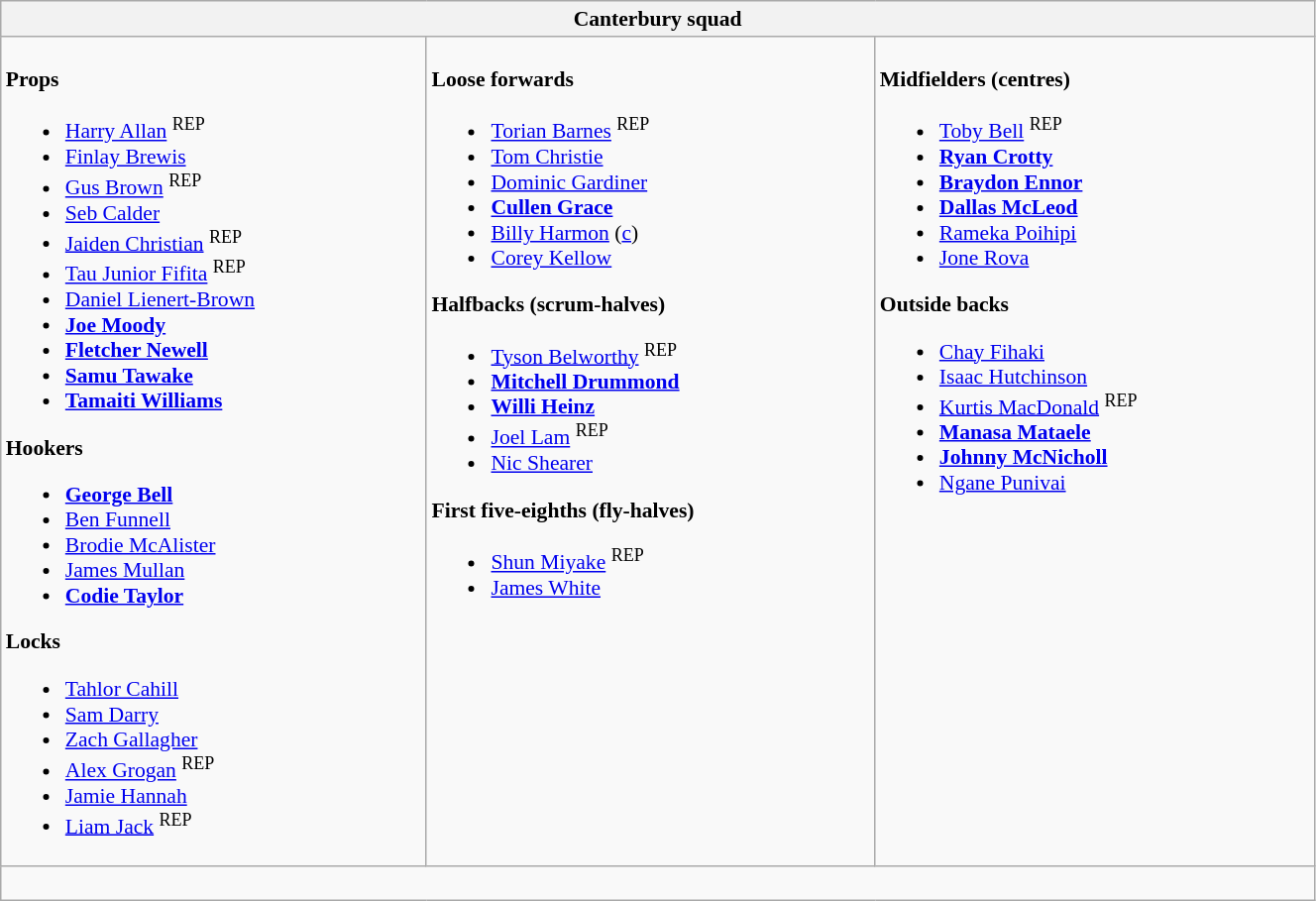<table class="wikitable" style="text-align:left; font-size:90%; width:70%">
<tr>
<th colspan="100%">Canterbury squad</th>
</tr>
<tr valign="top">
<td><br><strong>Props</strong><ul><li> <a href='#'>Harry Allan</a> <sup>REP</sup> </li><li> <a href='#'>Finlay Brewis</a></li><li> <a href='#'>Gus Brown</a> <sup>REP</sup> </li><li> <a href='#'>Seb Calder</a></li><li> <a href='#'>Jaiden Christian</a> <sup>REP</sup> </li><li> <a href='#'>Tau Junior Fifita</a> <sup>REP</sup> </li><li> <a href='#'>Daniel Lienert-Brown</a></li><li> <strong><a href='#'>Joe Moody</a></strong></li><li> <strong><a href='#'>Fletcher Newell</a></strong></li><li> <strong><a href='#'>Samu Tawake</a></strong></li><li> <strong><a href='#'>Tamaiti Williams</a></strong></li></ul><strong>Hookers</strong><ul><li> <strong><a href='#'>George Bell</a></strong></li><li> <a href='#'>Ben Funnell</a></li><li> <a href='#'>Brodie McAlister</a></li><li> <a href='#'>James Mullan</a></li><li> <strong><a href='#'>Codie Taylor</a></strong></li></ul><strong>Locks</strong><ul><li> <a href='#'>Tahlor Cahill</a></li><li> <a href='#'>Sam Darry</a></li><li> <a href='#'>Zach Gallagher</a></li><li> <a href='#'>Alex Grogan</a> <sup>REP</sup> </li><li> <a href='#'>Jamie Hannah</a></li><li> <a href='#'>Liam Jack</a> <sup>REP</sup> </li></ul></td>
<td><br><strong>Loose forwards</strong><ul><li> <a href='#'>Torian Barnes</a> <sup>REP</sup> </li><li> <a href='#'>Tom Christie</a></li><li> <a href='#'>Dominic Gardiner</a></li><li> <strong><a href='#'>Cullen Grace</a></strong></li><li> <a href='#'>Billy Harmon</a> (<a href='#'>c</a>)</li><li> <a href='#'>Corey Kellow</a></li></ul><strong>Halfbacks (scrum-halves)</strong><ul><li> <a href='#'>Tyson Belworthy</a> <sup>REP</sup> </li><li> <strong><a href='#'>Mitchell Drummond</a></strong></li><li> <strong><a href='#'>Willi Heinz</a></strong></li><li> <a href='#'>Joel Lam</a> <sup>REP</sup> </li><li> <a href='#'>Nic Shearer</a></li></ul><strong>First five-eighths (fly-halves)</strong><ul><li> <a href='#'>Shun Miyake</a> <sup>REP</sup> </li><li> <a href='#'>James White</a></li></ul></td>
<td><br><strong>Midfielders (centres)</strong><ul><li> <a href='#'>Toby Bell</a> <sup>REP</sup> </li><li> <strong><a href='#'>Ryan Crotty</a></strong></li><li> <strong><a href='#'>Braydon Ennor</a></strong></li><li> <strong><a href='#'>Dallas McLeod</a></strong></li><li> <a href='#'>Rameka Poihipi</a></li><li> <a href='#'>Jone Rova</a></li></ul><strong>Outside backs</strong><ul><li> <a href='#'>Chay Fihaki</a></li><li> <a href='#'>Isaac Hutchinson</a></li><li> <a href='#'>Kurtis MacDonald</a> <sup>REP</sup> </li><li> <strong><a href='#'>Manasa Mataele</a></strong></li><li> <strong><a href='#'>Johnny McNicholl</a></strong></li><li> <a href='#'>Ngane Punivai</a></li></ul></td>
</tr>
<tr>
<td colspan="100%" style="text-align:center;"><br></td>
</tr>
</table>
